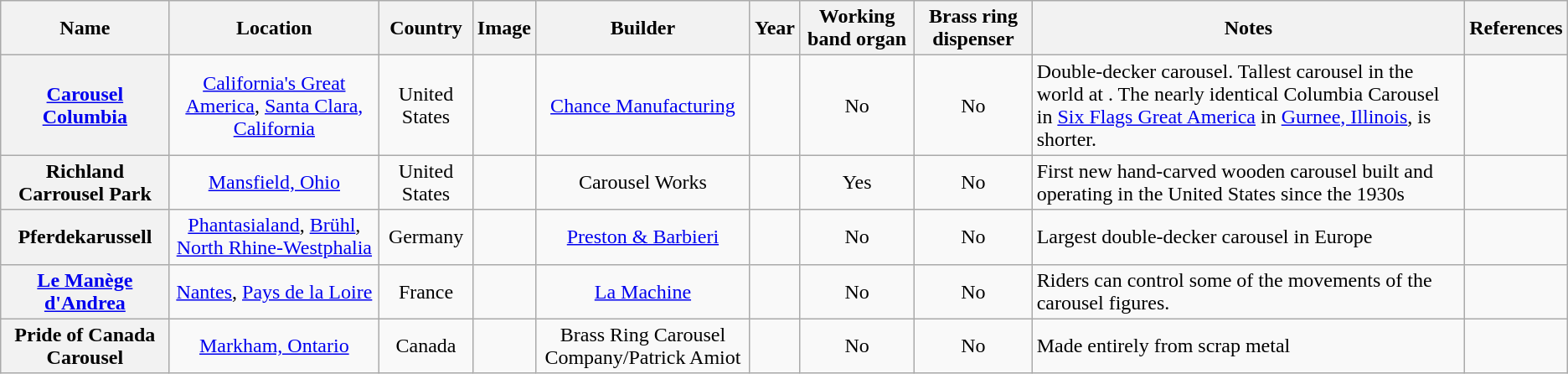<table class="wikitable sortable" style="text-align:center">
<tr>
<th scope=col class="text">Name</th>
<th scope=col class="text">Location</th>
<th scope=col class="text">Country</th>
<th scope=col class="unsortable">Image</th>
<th scope=col class="text">Builder</th>
<th scope=col class="date">Year</th>
<th scope=col class="text">Working band organ</th>
<th scope=col class="text">Brass ring dispenser</th>
<th scope=col class="unsortable">Notes</th>
<th scope=col class="unsortable">References</th>
</tr>
<tr>
<th><a href='#'>Carousel Columbia</a></th>
<td><a href='#'>California's Great America</a>, <a href='#'>Santa Clara, California</a></td>
<td> United States</td>
<td></td>
<td><a href='#'>Chance Manufacturing</a></td>
<td></td>
<td>No</td>
<td>No</td>
<td style="text-align:left">Double-decker carousel. Tallest carousel in the world at . The nearly identical Columbia Carousel in <a href='#'>Six Flags Great America</a> in <a href='#'>Gurnee, Illinois</a>, is  shorter.</td>
<td></td>
</tr>
<tr>
<th>Richland Carrousel Park</th>
<td><a href='#'>Mansfield, Ohio</a></td>
<td> United States</td>
<td></td>
<td>Carousel Works</td>
<td></td>
<td>Yes</td>
<td>No</td>
<td style="text-align:left">First new hand-carved wooden carousel built and operating in the United States since the 1930s</td>
<td></td>
</tr>
<tr>
<th>Pferdekarussell</th>
<td><a href='#'>Phantasialand</a>, <a href='#'>Brühl</a>, <a href='#'>North Rhine-Westphalia</a></td>
<td> Germany</td>
<td></td>
<td><a href='#'>Preston & Barbieri</a></td>
<td></td>
<td>No</td>
<td>No</td>
<td style="text-align:left">Largest double-decker carousel in Europe</td>
<td></td>
</tr>
<tr>
<th><a href='#'>Le Manège d'Andrea</a></th>
<td><a href='#'>Nantes</a>, <a href='#'>Pays de la Loire</a></td>
<td> France</td>
<td></td>
<td><a href='#'>La Machine</a></td>
<td></td>
<td>No</td>
<td>No</td>
<td style="text-align:left">Riders can control some of the movements of the carousel figures.</td>
<td></td>
</tr>
<tr>
<th>Pride of Canada Carousel</th>
<td><a href='#'>Markham, Ontario</a></td>
<td> Canada</td>
<td></td>
<td>Brass Ring Carousel Company/Patrick Amiot</td>
<td></td>
<td>No</td>
<td>No</td>
<td style="text-align:left">Made entirely from scrap metal</td>
<td></td>
</tr>
</table>
